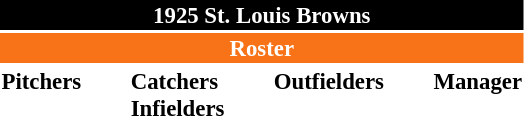<table class="toccolours" style="font-size: 95%;">
<tr>
<th colspan="10" style="background-color: black; color: white; text-align: center;">1925 St. Louis Browns</th>
</tr>
<tr>
<td colspan="10" style="background-color: #F87217; color: white; text-align: center;"><strong>Roster</strong></td>
</tr>
<tr>
<td valign="top"><strong>Pitchers</strong><br>











</td>
<td width="25px"></td>
<td valign="top"><strong>Catchers</strong><br>



<strong>Infielders</strong>





</td>
<td width="25px"></td>
<td valign="top"><strong>Outfielders</strong><br>




</td>
<td width="25px"></td>
<td valign="top"><strong>Manager</strong><br></td>
</tr>
<tr>
</tr>
</table>
